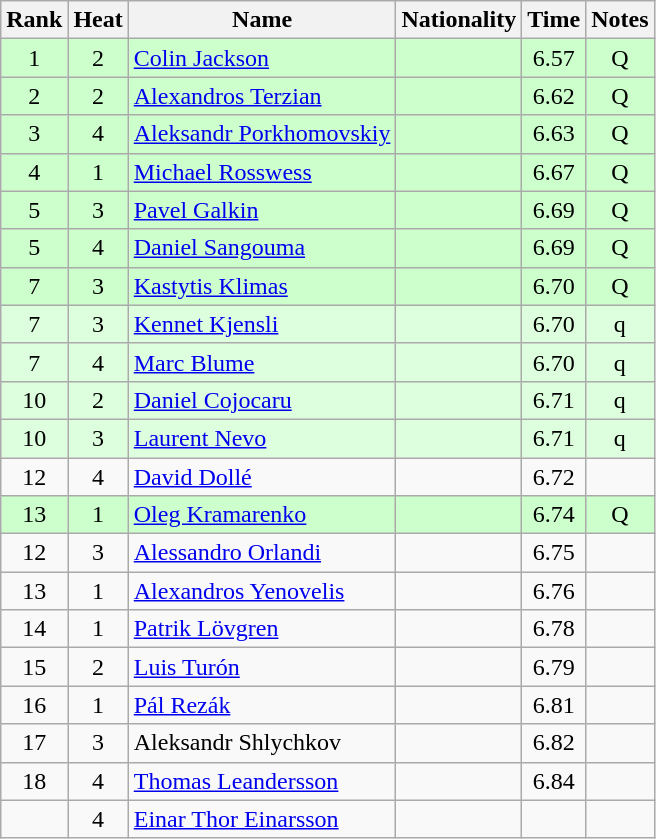<table class="wikitable sortable" style="text-align:center">
<tr>
<th>Rank</th>
<th>Heat</th>
<th>Name</th>
<th>Nationality</th>
<th>Time</th>
<th>Notes</th>
</tr>
<tr bgcolor=ccffcc>
<td>1</td>
<td>2</td>
<td align="left"><a href='#'>Colin Jackson</a></td>
<td align=left></td>
<td>6.57</td>
<td>Q</td>
</tr>
<tr bgcolor=ccffcc>
<td>2</td>
<td>2</td>
<td align="left"><a href='#'>Alexandros Terzian</a></td>
<td align=left></td>
<td>6.62</td>
<td>Q</td>
</tr>
<tr bgcolor=ccffcc>
<td>3</td>
<td>4</td>
<td align="left"><a href='#'>Aleksandr Porkhomovskiy</a></td>
<td align=left></td>
<td>6.63</td>
<td>Q</td>
</tr>
<tr bgcolor=ccffcc>
<td>4</td>
<td>1</td>
<td align="left"><a href='#'>Michael Rosswess</a></td>
<td align=left></td>
<td>6.67</td>
<td>Q</td>
</tr>
<tr bgcolor=ccffcc>
<td>5</td>
<td>3</td>
<td align="left"><a href='#'>Pavel Galkin</a></td>
<td align=left></td>
<td>6.69</td>
<td>Q</td>
</tr>
<tr bgcolor=ccffcc>
<td>5</td>
<td>4</td>
<td align="left"><a href='#'>Daniel Sangouma</a></td>
<td align=left></td>
<td>6.69</td>
<td>Q</td>
</tr>
<tr bgcolor=ccffcc>
<td>7</td>
<td>3</td>
<td align="left"><a href='#'>Kastytis Klimas</a></td>
<td align=left></td>
<td>6.70</td>
<td>Q</td>
</tr>
<tr bgcolor=ddffdd>
<td>7</td>
<td>3</td>
<td align="left"><a href='#'>Kennet Kjensli</a></td>
<td align=left></td>
<td>6.70</td>
<td>q</td>
</tr>
<tr bgcolor=ddffdd>
<td>7</td>
<td>4</td>
<td align="left"><a href='#'>Marc Blume</a></td>
<td align=left></td>
<td>6.70</td>
<td>q</td>
</tr>
<tr bgcolor=ddffdd>
<td>10</td>
<td>2</td>
<td align="left"><a href='#'>Daniel Cojocaru</a></td>
<td align=left></td>
<td>6.71</td>
<td>q</td>
</tr>
<tr bgcolor=ddffdd>
<td>10</td>
<td>3</td>
<td align="left"><a href='#'>Laurent Nevo</a></td>
<td align=left></td>
<td>6.71</td>
<td>q</td>
</tr>
<tr>
<td>12</td>
<td>4</td>
<td align="left"><a href='#'>David Dollé</a></td>
<td align=left></td>
<td>6.72</td>
<td></td>
</tr>
<tr bgcolor=ccffcc>
<td>13</td>
<td>1</td>
<td align="left"><a href='#'>Oleg Kramarenko</a></td>
<td align=left></td>
<td>6.74</td>
<td>Q</td>
</tr>
<tr>
<td>12</td>
<td>3</td>
<td align="left"><a href='#'>Alessandro Orlandi</a></td>
<td align=left></td>
<td>6.75</td>
<td></td>
</tr>
<tr>
<td>13</td>
<td>1</td>
<td align="left"><a href='#'>Alexandros Yenovelis</a></td>
<td align=left></td>
<td>6.76</td>
<td></td>
</tr>
<tr>
<td>14</td>
<td>1</td>
<td align="left"><a href='#'>Patrik Lövgren</a></td>
<td align=left></td>
<td>6.78</td>
<td></td>
</tr>
<tr>
<td>15</td>
<td>2</td>
<td align="left"><a href='#'>Luis Turón</a></td>
<td align=left></td>
<td>6.79</td>
<td></td>
</tr>
<tr>
<td>16</td>
<td>1</td>
<td align="left"><a href='#'>Pál Rezák</a></td>
<td align=left></td>
<td>6.81</td>
<td></td>
</tr>
<tr>
<td>17</td>
<td>3</td>
<td align="left">Aleksandr Shlychkov</td>
<td align=left></td>
<td>6.82</td>
<td></td>
</tr>
<tr>
<td>18</td>
<td>4</td>
<td align="left"><a href='#'>Thomas Leandersson</a></td>
<td align=left></td>
<td>6.84</td>
<td></td>
</tr>
<tr>
<td></td>
<td>4</td>
<td align="left"><a href='#'>Einar Thor Einarsson</a></td>
<td align=left></td>
<td></td>
<td></td>
</tr>
</table>
